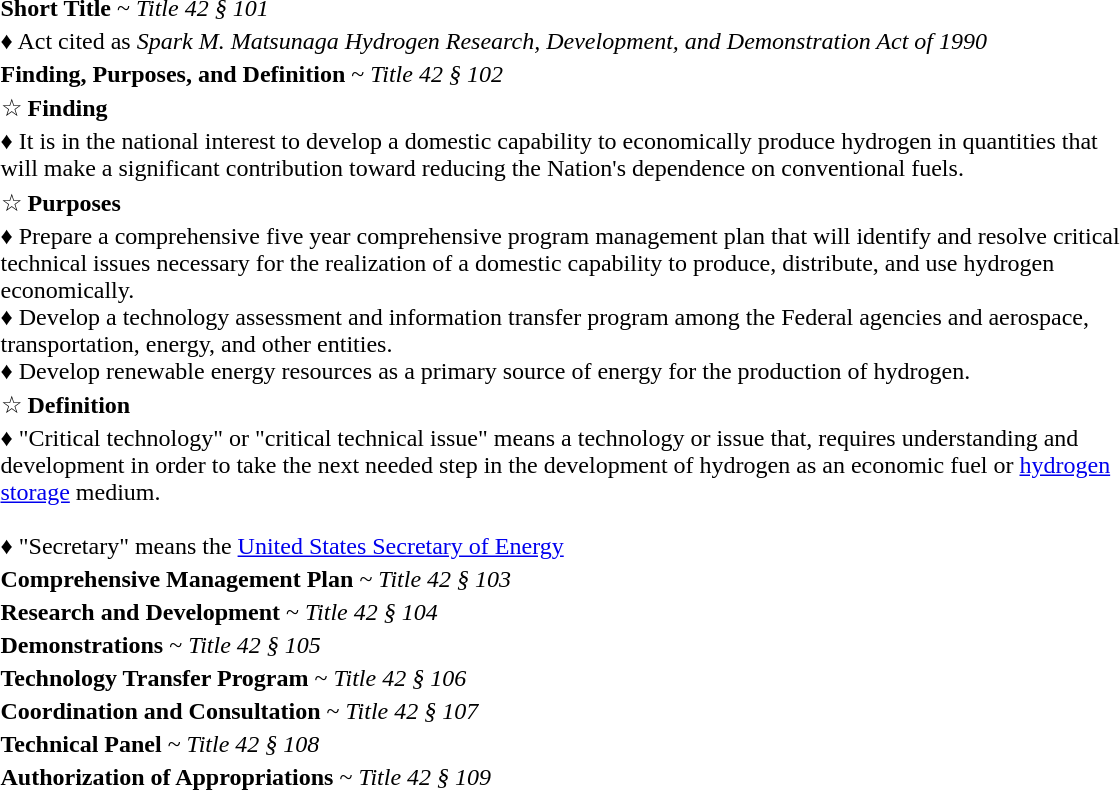<table style="width: 60%; border: none; text-align: left;">
<tr>
<td><strong>Short Title</strong> ~ <em>Title 42 § 101</em></td>
</tr>
<tr>
<td>♦ Act cited as <em>Spark M. Matsunaga Hydrogen Research, Development, and Demonstration Act of 1990</em></td>
</tr>
<tr>
<td><strong>Finding, Purposes, and Definition</strong> ~ <em>Title 42 § 102</em></td>
</tr>
<tr>
<td>☆ <strong>Finding</strong></td>
</tr>
<tr>
<td>♦ It is in the national interest to develop a domestic capability to economically produce hydrogen in quantities that will make a significant contribution toward reducing the Nation's dependence on conventional fuels.</td>
</tr>
<tr>
<td>☆ <strong>Purposes</strong></td>
</tr>
<tr>
<td>♦ Prepare a comprehensive five year comprehensive program management plan that will identify and resolve critical technical issues necessary for the realization of a domestic capability to produce, distribute, and use hydrogen economically.<br>♦ Develop a technology assessment and information transfer program among the Federal agencies and aerospace, transportation, energy, and other entities.<br>♦ Develop renewable energy resources as a primary source of energy for the production of hydrogen.</td>
</tr>
<tr>
<td>☆ <strong>Definition</strong></td>
</tr>
<tr>
<td>♦ "Critical technology" or "critical technical issue" means a technology or issue that, requires understanding and development in order to take the next needed step in the development of hydrogen as an economic fuel or <a href='#'>hydrogen storage</a> medium.<br><br>♦ "Secretary" means the <a href='#'>United States Secretary of Energy</a></td>
</tr>
<tr>
<td><strong>Comprehensive Management Plan</strong> ~ <em>Title 42 § 103</em></td>
</tr>
<tr>
<td><strong>Research and Development</strong> ~ <em>Title 42 § 104</em></td>
</tr>
<tr>
<td><strong>Demonstrations</strong> ~ <em>Title 42 § 105</em></td>
</tr>
<tr>
<td><strong>Technology Transfer Program</strong> ~ <em>Title 42 § 106</em></td>
</tr>
<tr>
<td><strong>Coordination and Consultation</strong> ~ <em>Title 42 § 107</em></td>
</tr>
<tr>
<td><strong>Technical Panel</strong> ~ <em>Title 42 § 108</em></td>
</tr>
<tr>
<td><strong>Authorization of Appropriations</strong> ~ <em>Title 42 § 109</em></td>
</tr>
</table>
